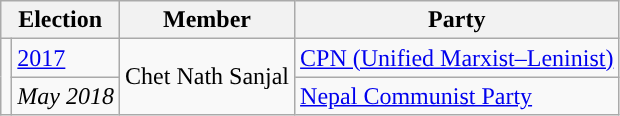<table class="wikitable">
<tr>
<th colspan="2">Election</th>
<th>Member</th>
<th>Party</th>
</tr>
<tr>
<td rowspan="2" style="background-color:"></td>
<td><a href='#'>2017</a></td>
<td rowspan="2">Chet Nath Sanjal</td>
<td><a href='#'>CPN (Unified Marxist–Leninist)</a></td>
</tr>
<tr>
<td><em>May 2018</em></td>
<td><a href='#'>Nepal Communist Party</a></td>
</tr>
</table>
